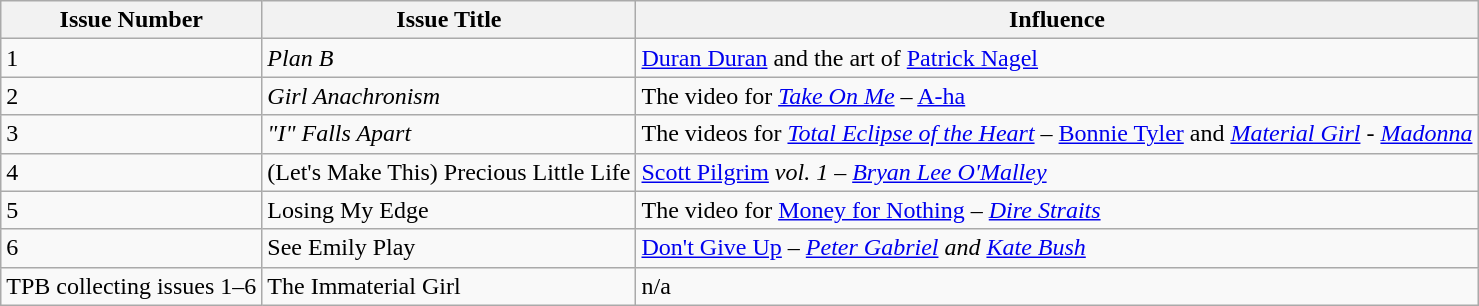<table class="wikitable">
<tr>
<th>Issue Number</th>
<th>Issue Title</th>
<th>Influence</th>
</tr>
<tr>
<td>1</td>
<td><em>Plan B</em></td>
<td><a href='#'>Duran Duran</a> and the art of <a href='#'>Patrick Nagel</a></td>
</tr>
<tr>
<td>2</td>
<td><em>Girl Anachronism</em></td>
<td>The video for <em><a href='#'>Take On Me</a></em> – <a href='#'>A-ha</a></td>
</tr>
<tr>
<td>3</td>
<td><em>"I" Falls Apart</em></td>
<td>The videos for <em><a href='#'>Total Eclipse of the Heart</a></em> – <a href='#'>Bonnie Tyler</a> and <em><a href='#'>Material Girl</a> - <a href='#'>Madonna</a></td>
</tr>
<tr>
<td>4</td>
<td></em>(Let's Make This) Precious Little Life<em></td>
<td></em><a href='#'>Scott Pilgrim</a><em> vol. 1 – <a href='#'>Bryan Lee O'Malley</a></td>
</tr>
<tr>
<td>5</td>
<td></em>Losing My Edge<em></td>
<td>The video for </em><a href='#'>Money for Nothing</a><em> – <a href='#'>Dire Straits</a></td>
</tr>
<tr>
<td>6</td>
<td></em>See Emily Play<em></td>
<td></em><a href='#'>Don't Give Up</a><em> – <a href='#'>Peter Gabriel</a> and <a href='#'>Kate Bush</a></td>
</tr>
<tr>
<td>TPB collecting issues 1–6</td>
<td></em>The Immaterial Girl<em></td>
<td>n/a</td>
</tr>
</table>
